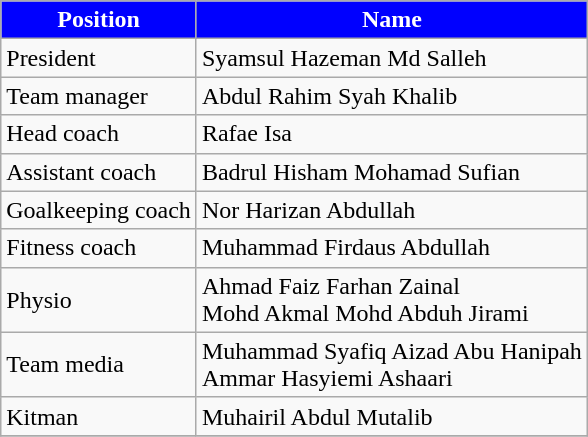<table class="wikitable">
<tr>
<th style="background:blue; color:white; text-align:center;">Position</th>
<th style="background:blue; color:white; text-align:center;">Name</th>
</tr>
<tr>
<td>President</td>
<td> Syamsul Hazeman Md Salleh</td>
</tr>
<tr>
<td>Team manager</td>
<td> Abdul Rahim Syah Khalib</td>
</tr>
<tr>
<td>Head coach</td>
<td> Rafae Isa</td>
</tr>
<tr>
<td>Assistant coach</td>
<td> Badrul Hisham Mohamad Sufian</td>
</tr>
<tr>
<td>Goalkeeping coach</td>
<td> Nor Harizan Abdullah</td>
</tr>
<tr>
<td>Fitness coach</td>
<td> Muhammad Firdaus Abdullah</td>
</tr>
<tr>
<td>Physio</td>
<td> Ahmad Faiz Farhan Zainal <br>  Mohd Akmal  Mohd Abduh Jirami</td>
</tr>
<tr>
<td>Team media</td>
<td> Muhammad Syafiq Aizad Abu Hanipah <br>  Ammar Hasyiemi Ashaari</td>
</tr>
<tr>
<td>Kitman</td>
<td> Muhairil Abdul Mutalib</td>
</tr>
<tr>
</tr>
</table>
